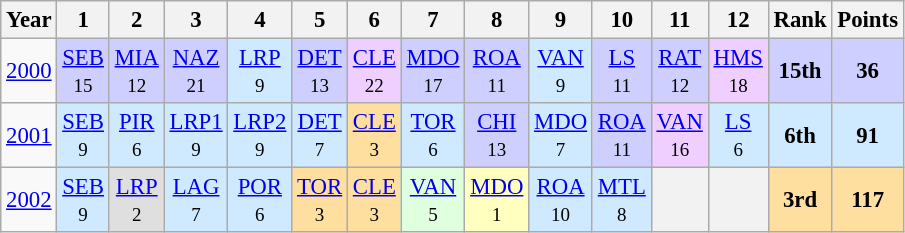<table class="wikitable" style="text-align:center; font-size:95%">
<tr>
<th>Year</th>
<th>1</th>
<th>2</th>
<th>3</th>
<th>4</th>
<th>5</th>
<th>6</th>
<th>7</th>
<th>8</th>
<th>9</th>
<th>10</th>
<th>11</th>
<th>12</th>
<th>Rank</th>
<th>Points</th>
</tr>
<tr>
<td><a href='#'>2000</a></td>
<td style="background:#CFCFFF;"><a href='#'>SEB</a><br><small>15</small></td>
<td style="background:#CFCFFF;"><a href='#'>MIA</a><br><small>12</small></td>
<td style="background:#CFCFFF;"><a href='#'>NAZ</a><br><small>21</small></td>
<td style="background:#CFEAFF;"><a href='#'>LRP</a><br><small>9</small></td>
<td style="background:#CFCFFF;"><a href='#'>DET</a><br><small>13</small></td>
<td style="background:#EFCFFF;"><a href='#'>CLE</a><br><small>22</small></td>
<td style="background:#CFCFFF;"><a href='#'>MDO</a><br><small>17</small></td>
<td style="background:#CFCFFF;"><a href='#'>ROA</a><br><small>11</small></td>
<td style="background:#CFEAFF;"><a href='#'>VAN</a><br><small>9</small></td>
<td style="background:#CFCFFF;"><a href='#'>LS</a><br><small>11</small></td>
<td style="background:#CFCFFF;"><a href='#'>RAT</a><br><small>12</small></td>
<td style="background:#EFCFFF;"><a href='#'>HMS</a><br><small>18</small></td>
<td style="background:#CFCFFF;"><strong>15th</strong></td>
<td style="background:#CFCFFF;"><strong>36</strong></td>
</tr>
<tr>
<td><a href='#'>2001</a></td>
<td style="background:#CFEAFF;"><a href='#'>SEB</a><br><small>9</small></td>
<td style="background:#CFEAFF;"><a href='#'>PIR</a><br><small>6</small></td>
<td style="background:#CFEAFF;"><a href='#'>LRP1</a><br><small>9</small></td>
<td style="background:#CFEAFF;"><a href='#'>LRP2</a><br><small>9</small></td>
<td style="background:#CFEAFF;"><a href='#'>DET</a><br><small>7</small></td>
<td style="background:#FFDF9F;"><a href='#'>CLE</a><br><small>3</small></td>
<td style="background:#CFEAFF;"><a href='#'>TOR</a><br><small>6</small></td>
<td style="background:#CFCFFF;"><a href='#'>CHI</a><br><small>13</small></td>
<td style="background:#CFEAFF;"><a href='#'>MDO</a><br><small>7</small></td>
<td style="background:#CFCFFF;"><a href='#'>ROA</a><br><small>11</small></td>
<td style="background:#EFCFFF;"><a href='#'>VAN</a><br><small>16</small></td>
<td style="background:#CFEAFF;"><a href='#'>LS</a><br><small>6</small></td>
<td style="background:#CFEAFF;"><strong>6th</strong></td>
<td style="background:#CFEAFF;"><strong>91</strong></td>
</tr>
<tr>
<td><a href='#'>2002</a></td>
<td style="background:#CFEAFF;"><a href='#'>SEB</a><br><small>9</small></td>
<td style="background:#DFDFDF;"><a href='#'>LRP</a><br><small>2</small></td>
<td style="background:#CFEAFF;"><a href='#'>LAG</a><br><small>7</small></td>
<td style="background:#CFEAFF;"><a href='#'>POR</a><br><small>6</small></td>
<td style="background:#FFDF9F;"><a href='#'>TOR</a><br><small>3</small></td>
<td style="background:#FFDF9F;"><a href='#'>CLE</a><br><small>3</small></td>
<td style="background:#DFFFDF;"><a href='#'>VAN</a><br><small>5</small></td>
<td style="background:#FFFFBF;"><a href='#'>MDO</a><br><small>1</small></td>
<td style="background:#CFEAFF;"><a href='#'>ROA</a><br><small>10</small></td>
<td style="background:#CFEAFF;"><a href='#'>MTL</a><br><small>8</small></td>
<th></th>
<th></th>
<td style="background:#FFDF9F;"><strong>3rd</strong></td>
<td style="background:#FFDF9F;"><strong>117</strong></td>
</tr>
</table>
